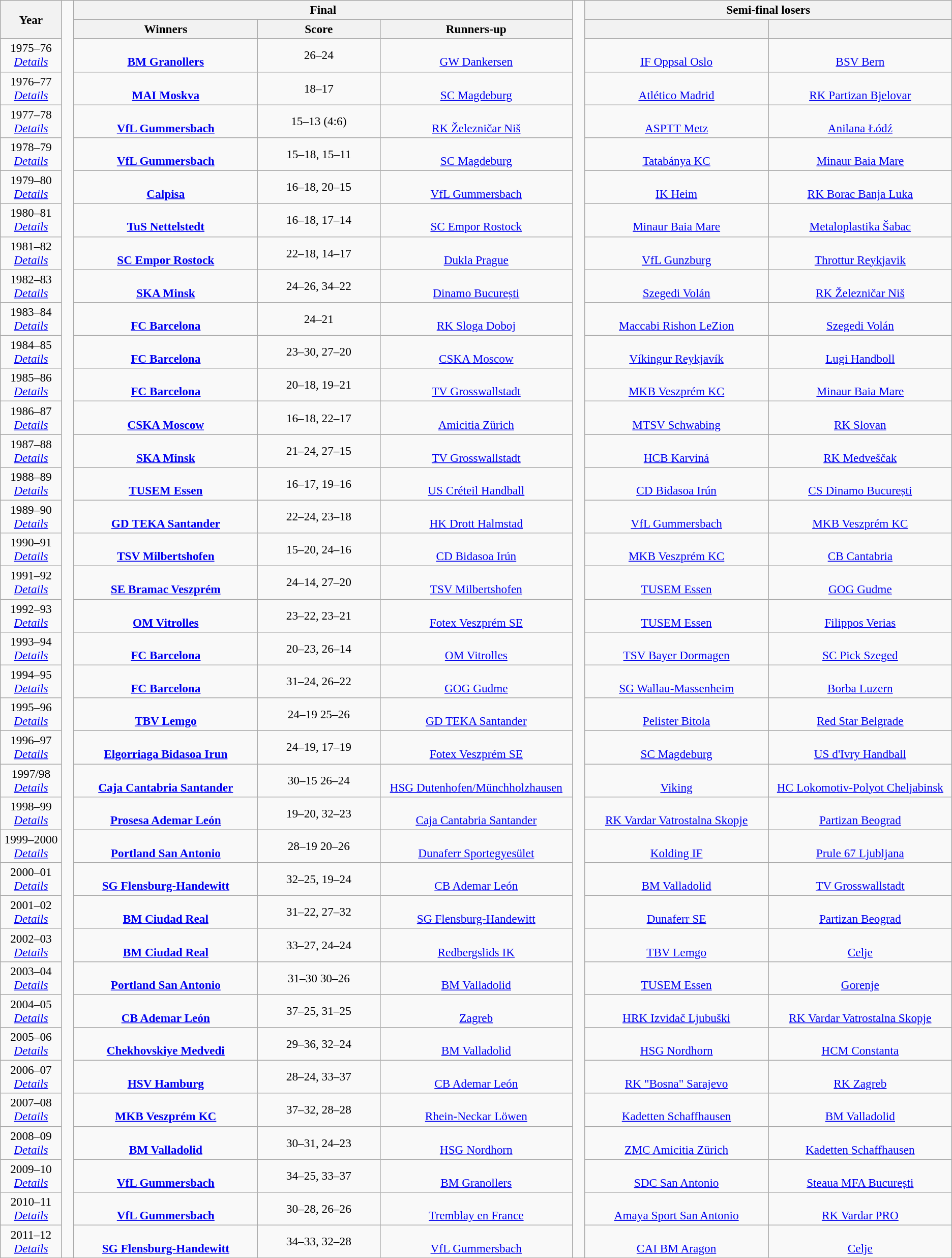<table class="wikitable" style="font-size: 97%; text-align: center;">
<tr>
<th rowspan=2 width=5%>Year</th>
<td width=1% rowspan=39></td>
<th colspan=3>Final</th>
<td width=1% rowspan=39></td>
<th colspan=2>Semi-final losers</th>
</tr>
<tr>
<th width=15%>Winners</th>
<th width=10%>Score</th>
<th width=15%>Runners-up</th>
<th width=15%></th>
<th width=15%></th>
</tr>
<tr>
<td>1975–76<br><em><a href='#'>Details</a></em></td>
<td> <br> <strong><a href='#'>BM Granollers</a></strong></td>
<td>26–24</td>
<td> <br> <a href='#'>GW Dankersen</a></td>
<td> <br> <a href='#'>IF Oppsal Oslo</a></td>
<td> <br> <a href='#'>BSV Bern</a></td>
</tr>
<tr>
<td>1976–77<br><em><a href='#'>Details</a></em></td>
<td> <br> <strong><a href='#'>MAI Moskva</a></strong></td>
<td>18–17</td>
<td> <br> <a href='#'>SC Magdeburg</a></td>
<td> <br> <a href='#'>Atlético Madrid</a></td>
<td> <br> <a href='#'>RK Partizan Bjelovar</a></td>
</tr>
<tr>
<td>1977–78<br><em><a href='#'>Details</a></em></td>
<td> <br> <strong><a href='#'>VfL Gummersbach</a></strong></td>
<td>15–13 (4:6)</td>
<td> <br> <a href='#'>RK Železničar Niš</a></td>
<td> <br> <a href='#'>ASPTT Metz</a></td>
<td> <br> <a href='#'>Anilana Łódź</a></td>
</tr>
<tr>
<td>1978–79<br><em><a href='#'>Details</a></em></td>
<td> <br> <strong><a href='#'>VfL Gummersbach</a></strong></td>
<td>15–18, 15–11</td>
<td> <br> <a href='#'>SC Magdeburg</a></td>
<td> <br> <a href='#'>Tatabánya KC</a></td>
<td> <br> <a href='#'>Minaur Baia Mare</a></td>
</tr>
<tr>
<td>1979–80<br><em><a href='#'>Details</a></em></td>
<td> <br> <strong><a href='#'>Calpisa</a></strong></td>
<td>16–18, 20–15</td>
<td> <br> <a href='#'>VfL Gummersbach</a></td>
<td> <br> <a href='#'>IK Heim</a></td>
<td> <br> <a href='#'>RK Borac Banja Luka</a></td>
</tr>
<tr>
<td>1980–81<br><em><a href='#'>Details</a></em></td>
<td> <br> <strong><a href='#'>TuS Nettelstedt</a></strong></td>
<td>16–18, 17–14</td>
<td> <br> <a href='#'>SC Empor Rostock</a></td>
<td> <br> <a href='#'>Minaur Baia Mare</a></td>
<td> <br> <a href='#'>Metaloplastika Šabac</a></td>
</tr>
<tr>
<td>1981–82<br><em><a href='#'>Details</a></em></td>
<td> <br> <strong><a href='#'>SC Empor Rostock</a></strong></td>
<td>22–18, 14–17</td>
<td> <br> <a href='#'>Dukla Prague</a></td>
<td> <br> <a href='#'>VfL Gunzburg</a></td>
<td> <br> <a href='#'>Throttur Reykjavik</a></td>
</tr>
<tr>
<td>1982–83<br><em><a href='#'>Details</a></em></td>
<td> <br> <strong><a href='#'>SKA Minsk</a></strong></td>
<td>24–26, 34–22</td>
<td> <br> <a href='#'>Dinamo București</a></td>
<td> <br> <a href='#'>Szegedi Volán</a></td>
<td> <br> <a href='#'>RK Železničar Niš</a></td>
</tr>
<tr>
<td>1983–84<br><em><a href='#'>Details</a></em></td>
<td> <br> <strong><a href='#'>FC Barcelona</a></strong></td>
<td>24–21</td>
<td> <br> <a href='#'>RK Sloga Doboj</a></td>
<td> <br> <a href='#'>Maccabi Rishon LeZion</a></td>
<td> <br> <a href='#'>Szegedi Volán</a></td>
</tr>
<tr>
<td>1984–85<br><em><a href='#'>Details</a></em></td>
<td> <br> <strong><a href='#'>FC Barcelona</a></strong></td>
<td>23–30, 27–20</td>
<td> <br> <a href='#'>CSKA Moscow</a></td>
<td> <br> <a href='#'>Víkingur Reykjavík</a></td>
<td> <br> <a href='#'>Lugi Handboll</a></td>
</tr>
<tr>
<td>1985–86<br><em><a href='#'>Details</a></em></td>
<td> <br> <strong><a href='#'>FC Barcelona</a></strong></td>
<td>20–18, 19–21</td>
<td> <br> <a href='#'>TV Grosswallstadt</a></td>
<td> <br> <a href='#'>MKB Veszprém KC</a></td>
<td> <br> <a href='#'>Minaur Baia Mare</a></td>
</tr>
<tr>
<td>1986–87<br><em><a href='#'>Details</a></em></td>
<td> <br> <strong><a href='#'>CSKA Moscow</a></strong></td>
<td>16–18, 22–17</td>
<td> <br> <a href='#'>Amicitia Zürich</a></td>
<td> <br> <a href='#'>MTSV Schwabing</a></td>
<td> <br> <a href='#'>RK Slovan</a></td>
</tr>
<tr>
<td>1987–88<br><em><a href='#'>Details</a></em></td>
<td> <br> <strong><a href='#'>SKA Minsk</a></strong></td>
<td>21–24, 27–15</td>
<td> <br> <a href='#'>TV Grosswallstadt</a></td>
<td> <br> <a href='#'>HCB Karviná</a></td>
<td> <br> <a href='#'>RK Medveščak</a></td>
</tr>
<tr>
<td>1988–89<br><em><a href='#'>Details</a></em></td>
<td> <br> <strong><a href='#'>TUSEM Essen</a></strong></td>
<td>16–17, 19–16</td>
<td> <br> <a href='#'>US Créteil Handball</a></td>
<td> <br> <a href='#'>CD Bidasoa Irún</a></td>
<td> <br> <a href='#'>CS Dinamo București</a></td>
</tr>
<tr>
<td>1989–90<br><em><a href='#'>Details</a></em></td>
<td> <br> <strong><a href='#'>GD TEKA Santander</a></strong></td>
<td>22–24, 23–18</td>
<td> <br> <a href='#'>HK Drott Halmstad</a></td>
<td> <br> <a href='#'>VfL Gummersbach</a></td>
<td> <br> <a href='#'>MKB Veszprém KC</a></td>
</tr>
<tr>
<td>1990–91<br><em><a href='#'>Details</a></em></td>
<td> <br> <strong><a href='#'>TSV Milbertshofen</a></strong></td>
<td>15–20, 24–16</td>
<td> <br> <a href='#'>CD Bidasoa Irún</a></td>
<td> <br> <a href='#'>MKB Veszprém KC</a></td>
<td> <br> <a href='#'>CB Cantabria</a></td>
</tr>
<tr>
<td>1991–92<br><em><a href='#'>Details</a></em></td>
<td> <br> <strong><a href='#'>SE Bramac Veszprém</a></strong></td>
<td>24–14, 27–20</td>
<td> <br> <a href='#'>TSV Milbertshofen</a></td>
<td> <br> <a href='#'>TUSEM Essen</a></td>
<td> <br> <a href='#'>GOG Gudme</a></td>
</tr>
<tr>
<td>1992–93<br><em><a href='#'>Details</a></em></td>
<td> <br> <strong><a href='#'>OM Vitrolles</a></strong></td>
<td>23–22, 23–21</td>
<td> <br> <a href='#'>Fotex Veszprém SE</a></td>
<td> <br> <a href='#'>TUSEM Essen</a></td>
<td> <br> <a href='#'>Filippos Verias</a></td>
</tr>
<tr>
<td>1993–94<br><em><a href='#'>Details</a></em></td>
<td> <br> <strong><a href='#'>FC Barcelona</a></strong></td>
<td>20–23, 26–14</td>
<td> <br> <a href='#'>OM Vitrolles</a></td>
<td> <br> <a href='#'>TSV Bayer Dormagen</a></td>
<td> <br> <a href='#'>SC Pick Szeged</a></td>
</tr>
<tr>
<td>1994–95<br><em><a href='#'>Details</a></em></td>
<td> <br> <strong><a href='#'>FC Barcelona</a></strong></td>
<td>31–24, 26–22</td>
<td> <br> <a href='#'>GOG Gudme</a></td>
<td> <br> <a href='#'>SG Wallau-Massenheim</a></td>
<td> <br> <a href='#'>Borba Luzern</a></td>
</tr>
<tr>
<td>1995–96<br><em><a href='#'>Details</a></em></td>
<td> <br> <strong><a href='#'>TBV Lemgo</a></strong></td>
<td>24–19 25–26</td>
<td> <br> <a href='#'>GD TEKA Santander</a></td>
<td> <br> <a href='#'>Pelister Bitola</a></td>
<td> <br> <a href='#'>Red Star Belgrade</a></td>
</tr>
<tr>
<td>1996–97<br><em><a href='#'>Details</a></em></td>
<td> <br> <strong><a href='#'>Elgorriaga Bidasoa Irun</a></strong></td>
<td>24–19, 17–19</td>
<td> <br> <a href='#'>Fotex Veszprém SE</a></td>
<td> <br> <a href='#'>SC Magdeburg</a></td>
<td> <br> <a href='#'>US d'Ivry Handball</a></td>
</tr>
<tr>
<td>1997/98<br><em><a href='#'>Details</a></em></td>
<td> <br> <strong><a href='#'>Caja Cantabria Santander</a></strong></td>
<td>30–15 26–24</td>
<td> <br> <a href='#'>HSG Dutenhofen/Münchholzhausen</a></td>
<td> <br> <a href='#'>Viking</a></td>
<td> <br> <a href='#'>HC Lokomotiv-Polyot Cheljabinsk</a></td>
</tr>
<tr>
<td>1998–99<br><em><a href='#'>Details</a></em></td>
<td> <br> <strong><a href='#'>Prosesa Ademar León</a></strong></td>
<td>19–20, 32–23</td>
<td> <br> <a href='#'>Caja Cantabria Santander</a></td>
<td> <br> <a href='#'>RK Vardar Vatrostalna Skopje</a></td>
<td> <br> <a href='#'>Partizan Beograd</a></td>
</tr>
<tr>
<td>1999–2000<br><em><a href='#'>Details</a></em></td>
<td> <br> <strong><a href='#'>Portland San Antonio</a></strong></td>
<td>28–19 20–26</td>
<td> <br> <a href='#'>Dunaferr Sportegyesület</a></td>
<td> <br> <a href='#'>Kolding IF</a></td>
<td> <br> <a href='#'>Prule 67 Ljubljana</a></td>
</tr>
<tr>
<td>2000–01<br><em><a href='#'>Details</a></em></td>
<td> <br> <strong><a href='#'>SG Flensburg-Handewitt</a></strong></td>
<td>32–25, 19–24</td>
<td> <br> <a href='#'>CB Ademar León</a></td>
<td> <br> <a href='#'>BM Valladolid</a></td>
<td> <br> <a href='#'>TV Grosswallstadt</a></td>
</tr>
<tr>
<td>2001–02<br><em><a href='#'>Details</a></em></td>
<td> <br> <strong><a href='#'>BM Ciudad Real</a></strong></td>
<td>31–22, 27–32</td>
<td> <br> <a href='#'>SG Flensburg-Handewitt</a></td>
<td> <br> <a href='#'>Dunaferr SE</a></td>
<td> <br> <a href='#'>Partizan Beograd</a></td>
</tr>
<tr>
<td>2002–03<br><em><a href='#'>Details</a></em></td>
<td> <br> <strong><a href='#'>BM Ciudad Real</a></strong></td>
<td>33–27, 24–24</td>
<td> <br> <a href='#'>Redbergslids IK</a></td>
<td> <br> <a href='#'>TBV Lemgo</a></td>
<td> <br> <a href='#'>Celje</a></td>
</tr>
<tr>
<td>2003–04<br><em><a href='#'>Details</a></em></td>
<td> <br> <strong><a href='#'>Portland San Antonio</a></strong></td>
<td>31–30 30–26</td>
<td> <br> <a href='#'>BM Valladolid</a></td>
<td> <br> <a href='#'>TUSEM Essen</a></td>
<td> <br> <a href='#'>Gorenje</a></td>
</tr>
<tr>
<td>2004–05<br><em><a href='#'>Details</a></em></td>
<td> <br> <strong><a href='#'>CB Ademar León</a></strong></td>
<td>37–25, 31–25</td>
<td> <br> <a href='#'>Zagreb</a></td>
<td> <br> <a href='#'>HRK Izviđač Ljubuški</a></td>
<td> <br> <a href='#'>RK Vardar Vatrostalna Skopje</a></td>
</tr>
<tr>
<td>2005–06<br><em><a href='#'>Details</a></em></td>
<td> <br> <strong><a href='#'>Chekhovskiye Medvedi</a></strong></td>
<td>29–36, 32–24</td>
<td> <br> <a href='#'>BM Valladolid</a></td>
<td> <br> <a href='#'>HSG Nordhorn</a></td>
<td> <br> <a href='#'>HCM Constanta</a></td>
</tr>
<tr>
<td>2006–07<br><em><a href='#'>Details</a></em></td>
<td> <br> <strong><a href='#'>HSV Hamburg</a></strong></td>
<td>28–24, 33–37</td>
<td> <br> <a href='#'>CB Ademar León</a></td>
<td> <br> <a href='#'>RK "Bosna" Sarajevo</a></td>
<td> <br> <a href='#'>RK Zagreb</a></td>
</tr>
<tr>
<td>2007–08<br><em><a href='#'>Details</a></em></td>
<td> <br> <strong><a href='#'>MKB Veszprém KC</a></strong></td>
<td>37–32, 28–28</td>
<td> <br> <a href='#'>Rhein-Neckar Löwen</a></td>
<td> <br> <a href='#'>Kadetten Schaffhausen</a></td>
<td> <br> <a href='#'>BM Valladolid</a></td>
</tr>
<tr>
<td>2008–09<br><em><a href='#'>Details</a></em></td>
<td> <br> <strong><a href='#'>BM Valladolid</a></strong></td>
<td>30–31, 24–23</td>
<td> <br> <a href='#'>HSG Nordhorn</a></td>
<td> <br> <a href='#'>ZMC Amicitia Zürich</a></td>
<td> <br> <a href='#'>Kadetten Schaffhausen</a></td>
</tr>
<tr>
<td>2009–10<br><em><a href='#'>Details</a></em></td>
<td> <br> <strong><a href='#'>VfL Gummersbach</a></strong></td>
<td>34–25, 33–37</td>
<td> <br> <a href='#'>BM Granollers</a></td>
<td> <br> <a href='#'>SDC San Antonio</a></td>
<td> <br> <a href='#'>Steaua MFA București</a></td>
</tr>
<tr>
<td>2010–11<br><em><a href='#'>Details</a></em></td>
<td> <br> <strong><a href='#'>VfL Gummersbach</a></strong></td>
<td>30–28, 26–26</td>
<td> <br> <a href='#'>Tremblay en France</a></td>
<td> <br> <a href='#'>Amaya Sport San Antonio</a></td>
<td> <br> <a href='#'>RK Vardar PRO</a></td>
</tr>
<tr>
<td>2011–12<br><em><a href='#'>Details</a></em></td>
<td> <br> <strong><a href='#'>SG Flensburg-Handewitt</a></strong></td>
<td>34–33, 32–28</td>
<td> <br> <a href='#'>VfL Gummersbach</a></td>
<td> <br> <a href='#'>CAI BM Aragon</a></td>
<td> <br> <a href='#'>Celje</a></td>
</tr>
</table>
